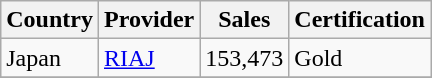<table class="wikitable" border="1">
<tr>
<th>Country</th>
<th>Provider</th>
<th>Sales</th>
<th>Certification</th>
</tr>
<tr>
<td>Japan</td>
<td><a href='#'>RIAJ</a></td>
<td>153,473</td>
<td>Gold</td>
</tr>
<tr>
</tr>
</table>
